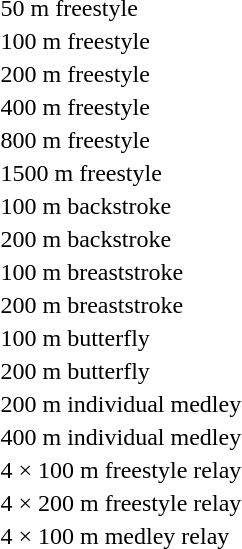<table>
<tr>
<td>50 m freestyle</td>
<td></td>
<td></td>
<td></td>
</tr>
<tr>
<td>100 m freestyle</td>
<td></td>
<td></td>
<td></td>
</tr>
<tr>
<td>200 m freestyle</td>
<td></td>
<td></td>
<td></td>
</tr>
<tr>
<td>400 m freestyle</td>
<td></td>
<td></td>
<td></td>
</tr>
<tr>
<td>800 m freestyle</td>
<td></td>
<td></td>
<td></td>
</tr>
<tr>
<td>1500 m freestyle</td>
<td></td>
<td></td>
<td></td>
</tr>
<tr>
<td>100 m backstroke</td>
<td></td>
<td></td>
<td></td>
</tr>
<tr>
<td>200 m backstroke</td>
<td></td>
<td></td>
<td></td>
</tr>
<tr>
<td>100 m breaststroke</td>
<td></td>
<td></td>
<td></td>
</tr>
<tr>
<td>200 m breaststroke</td>
<td></td>
<td></td>
<td></td>
</tr>
<tr>
<td>100 m butterfly</td>
<td></td>
<td></td>
<td></td>
</tr>
<tr>
<td>200 m butterfly</td>
<td></td>
<td></td>
<td></td>
</tr>
<tr>
<td>200 m individual medley</td>
<td></td>
<td></td>
<td></td>
</tr>
<tr>
<td>400 m individual medley</td>
<td></td>
<td></td>
<td></td>
</tr>
<tr>
<td>4 × 100 m freestyle relay</td>
<td></td>
<td></td>
<td></td>
</tr>
<tr>
<td>4 × 200 m freestyle relay</td>
<td></td>
<td></td>
<td></td>
</tr>
<tr>
<td>4 × 100 m medley relay</td>
<td></td>
<td></td>
<td></td>
</tr>
</table>
